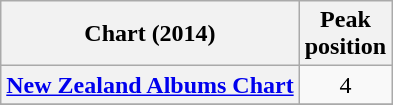<table class="wikitable plainrowheaders">
<tr>
<th>Chart (2014)</th>
<th>Peak<br>position</th>
</tr>
<tr>
<th scope="row"><a href='#'>New Zealand Albums Chart</a></th>
<td align="center">4</td>
</tr>
<tr>
</tr>
</table>
